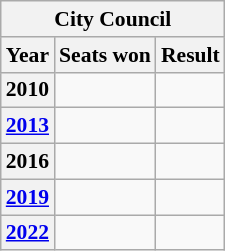<table class="wikitable" style="text-align:center; font-size:90%">
<tr>
<th colspan="3">City Council</th>
</tr>
<tr>
<th>Year</th>
<th>Seats won</th>
<th>Result</th>
</tr>
<tr>
<th>2010</th>
<td></td>
<td></td>
</tr>
<tr>
<th><a href='#'>2013</a></th>
<td></td>
<td></td>
</tr>
<tr>
<th>2016</th>
<td></td>
<td></td>
</tr>
<tr>
<th><a href='#'>2019</a></th>
<td></td>
<td></td>
</tr>
<tr>
<th><a href='#'>2022</a></th>
<td></td>
<td></td>
</tr>
</table>
